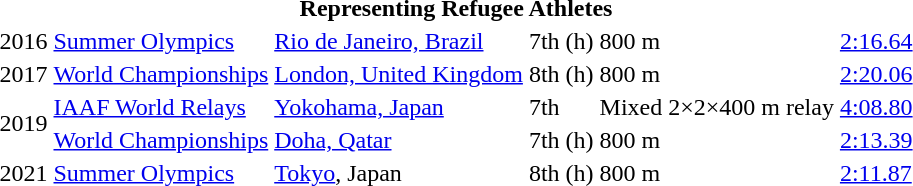<table>
<tr>
<th colspan="6">Representing Refugee Athletes</th>
</tr>
<tr>
<td>2016</td>
<td><a href='#'>Summer Olympics</a></td>
<td><a href='#'>Rio de Janeiro, Brazil</a></td>
<td>7th (h)</td>
<td>800 m</td>
<td><a href='#'>2:16.64</a></td>
</tr>
<tr>
<td>2017</td>
<td><a href='#'>World Championships</a></td>
<td><a href='#'>London, United Kingdom</a></td>
<td>8th (h)</td>
<td>800 m</td>
<td><a href='#'>2:20.06</a></td>
</tr>
<tr>
<td rowspan=2>2019</td>
<td><a href='#'>IAAF World Relays</a></td>
<td><a href='#'>Yokohama, Japan</a></td>
<td>7th</td>
<td>Mixed 2×2×400 m relay</td>
<td><a href='#'>4:08.80</a></td>
</tr>
<tr>
<td><a href='#'>World Championships</a></td>
<td><a href='#'>Doha, Qatar</a></td>
<td>7th (h)</td>
<td>800 m</td>
<td><a href='#'>2:13.39</a></td>
</tr>
<tr>
<td>2021</td>
<td><a href='#'>Summer Olympics</a></td>
<td><a href='#'>Tokyo</a>, Japan</td>
<td>8th (h)</td>
<td>800 m</td>
<td><a href='#'>2:11.87</a></td>
</tr>
</table>
